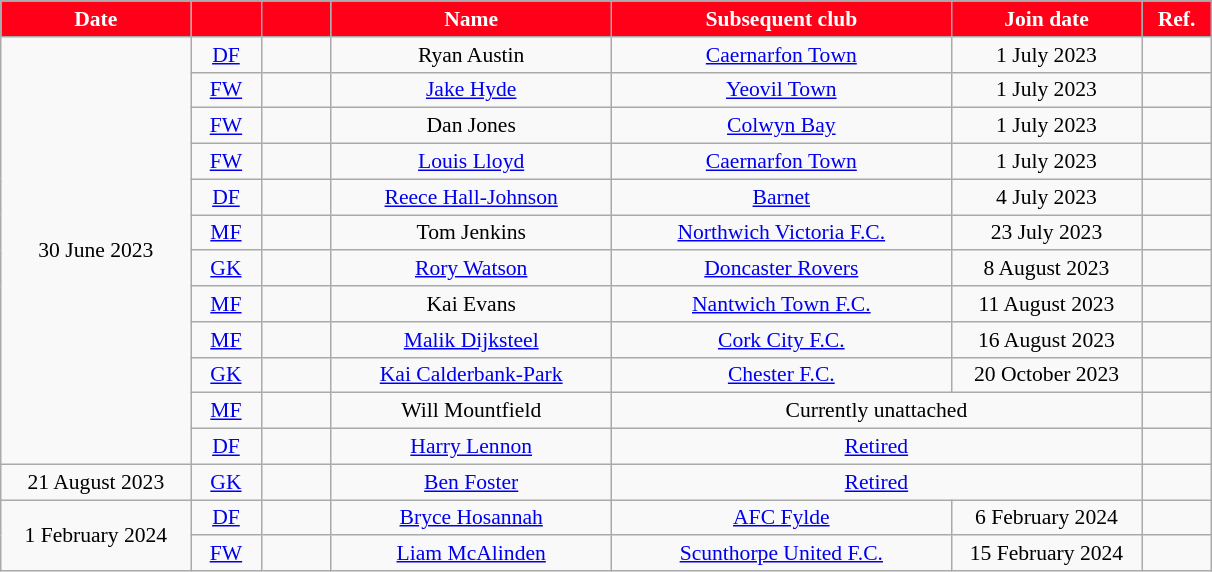<table class="wikitable" style="text-align:center; font-size:90%">
<tr>
<th style="background:#ff0018; color:#fff; width:120px;">Date</th>
<th style="background:#ff0018; color:#fff; width:40px;"></th>
<th style="background:#ff0018; color:#fff; width:40px;"></th>
<th style="background:#ff0018; color:#fff; width:180px;">Name</th>
<th style="background:#ff0018; color:#fff; width:220px;">Subsequent club</th>
<th style="background:#ff0018; color:#fff; width:120px;">Join date</th>
<th style="background:#ff0018; color:#fff; width:40px;">Ref.</th>
</tr>
<tr>
<td rowspan="12">30 June 2023</td>
<td><a href='#'>DF</a></td>
<td></td>
<td>Ryan Austin</td>
<td> <a href='#'>Caernarfon Town</a></td>
<td>1 July 2023</td>
<td></td>
</tr>
<tr>
<td><a href='#'>FW</a></td>
<td></td>
<td><a href='#'>Jake Hyde</a></td>
<td> <a href='#'>Yeovil Town</a></td>
<td>1 July 2023</td>
<td></td>
</tr>
<tr>
<td><a href='#'>FW</a></td>
<td></td>
<td>Dan Jones</td>
<td> <a href='#'>Colwyn Bay</a></td>
<td>1 July 2023</td>
<td></td>
</tr>
<tr>
<td><a href='#'>FW</a></td>
<td></td>
<td><a href='#'>Louis Lloyd</a></td>
<td> <a href='#'>Caernarfon Town</a></td>
<td>1 July 2023</td>
<td></td>
</tr>
<tr>
<td><a href='#'>DF</a></td>
<td></td>
<td><a href='#'>Reece Hall-Johnson</a></td>
<td> <a href='#'>Barnet</a></td>
<td>4 July 2023</td>
<td></td>
</tr>
<tr>
<td><a href='#'>MF</a></td>
<td></td>
<td>Tom Jenkins</td>
<td> <a href='#'>Northwich Victoria F.C.</a></td>
<td>23 July 2023</td>
<td></td>
</tr>
<tr>
<td><a href='#'>GK</a></td>
<td></td>
<td><a href='#'>Rory Watson</a></td>
<td> <a href='#'>Doncaster Rovers</a></td>
<td>8 August 2023</td>
<td></td>
</tr>
<tr>
<td><a href='#'>MF</a></td>
<td></td>
<td>Kai Evans</td>
<td> <a href='#'>Nantwich Town F.C.</a></td>
<td>11 August 2023</td>
<td></td>
</tr>
<tr>
<td><a href='#'>MF</a></td>
<td></td>
<td><a href='#'>Malik Dijksteel</a></td>
<td> <a href='#'>Cork City F.C.</a></td>
<td>16 August 2023</td>
<td></td>
</tr>
<tr>
<td><a href='#'>GK</a></td>
<td></td>
<td><a href='#'>Kai Calderbank-Park</a></td>
<td> <a href='#'>Chester F.C.</a></td>
<td>20 October 2023</td>
<td></td>
</tr>
<tr>
<td><a href='#'>MF</a></td>
<td></td>
<td>Will Mountfield</td>
<td colspan="2">Currently unattached</td>
<td></td>
</tr>
<tr>
<td><a href='#'>DF</a></td>
<td></td>
<td><a href='#'>Harry Lennon</a></td>
<td colspan="2"><a href='#'>Retired</a></td>
<td></td>
</tr>
<tr>
<td>21 August 2023</td>
<td><a href='#'>GK</a></td>
<td></td>
<td><a href='#'>Ben Foster</a></td>
<td colspan="2"><a href='#'>Retired</a></td>
<td></td>
</tr>
<tr>
<td rowspan="2">1 February 2024</td>
<td><a href='#'>DF</a></td>
<td></td>
<td><a href='#'>Bryce Hosannah</a></td>
<td> <a href='#'>AFC Fylde</a></td>
<td>6 February 2024</td>
<td></td>
</tr>
<tr>
<td><a href='#'>FW</a></td>
<td></td>
<td><a href='#'>Liam McAlinden</a></td>
<td> <a href='#'>Scunthorpe United F.C.</a></td>
<td>15 February 2024</td>
<td></td>
</tr>
</table>
